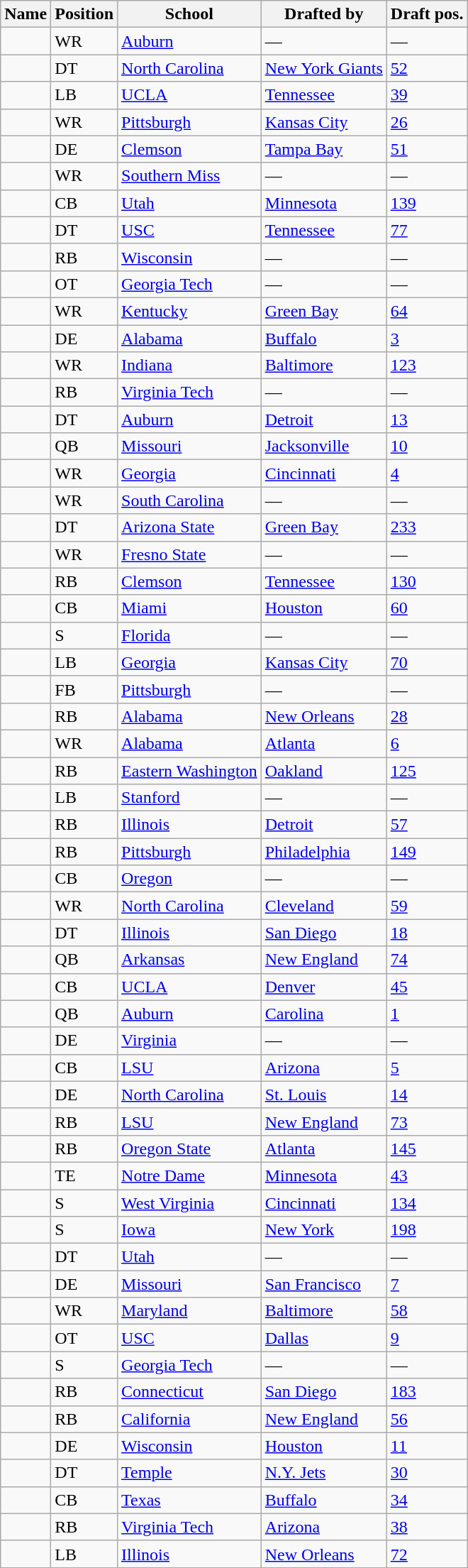<table class="wikitable sortable" style="text-align: left">
<tr>
<th>Name</th>
<th>Position</th>
<th>School</th>
<th>Drafted by</th>
<th data-sort-type="number">Draft pos.</th>
</tr>
<tr>
<td></td>
<td>WR</td>
<td><a href='#'>Auburn</a></td>
<td>—</td>
<td data-sort-value="999">—</td>
</tr>
<tr>
<td></td>
<td>DT</td>
<td><a href='#'>North Carolina</a></td>
<td><a href='#'>New York Giants</a></td>
<td><a href='#'>52</a></td>
</tr>
<tr>
<td></td>
<td>LB</td>
<td><a href='#'>UCLA</a></td>
<td><a href='#'>Tennessee</a></td>
<td><a href='#'>39</a></td>
</tr>
<tr>
<td></td>
<td>WR</td>
<td><a href='#'>Pittsburgh</a></td>
<td><a href='#'>Kansas City</a></td>
<td><a href='#'>26</a></td>
</tr>
<tr>
<td></td>
<td>DE</td>
<td><a href='#'>Clemson</a></td>
<td><a href='#'>Tampa Bay</a></td>
<td><a href='#'>51</a></td>
</tr>
<tr>
<td></td>
<td>WR</td>
<td><a href='#'>Southern Miss</a></td>
<td>—</td>
<td data-sort-value="999">—</td>
</tr>
<tr>
<td></td>
<td>CB</td>
<td><a href='#'>Utah</a></td>
<td><a href='#'>Minnesota</a></td>
<td><a href='#'>139</a></td>
</tr>
<tr>
<td></td>
<td>DT</td>
<td><a href='#'>USC</a></td>
<td><a href='#'>Tennessee</a></td>
<td><a href='#'>77</a></td>
</tr>
<tr>
<td></td>
<td>RB</td>
<td><a href='#'>Wisconsin</a></td>
<td>—</td>
<td data-sort-value="999">—</td>
</tr>
<tr>
<td></td>
<td>OT</td>
<td><a href='#'>Georgia Tech</a></td>
<td>—</td>
<td data-sort-value="999">—</td>
</tr>
<tr>
<td></td>
<td>WR</td>
<td><a href='#'>Kentucky</a></td>
<td><a href='#'>Green Bay</a></td>
<td><a href='#'>64</a></td>
</tr>
<tr>
<td></td>
<td>DE</td>
<td><a href='#'>Alabama</a></td>
<td><a href='#'>Buffalo</a></td>
<td><a href='#'>3</a></td>
</tr>
<tr>
<td></td>
<td>WR</td>
<td><a href='#'>Indiana</a></td>
<td><a href='#'>Baltimore</a></td>
<td><a href='#'>123</a></td>
</tr>
<tr>
<td></td>
<td>RB</td>
<td><a href='#'>Virginia Tech</a></td>
<td>—</td>
<td data-sort-value="999">—</td>
</tr>
<tr>
<td></td>
<td>DT</td>
<td><a href='#'>Auburn</a></td>
<td><a href='#'>Detroit</a></td>
<td><a href='#'>13</a></td>
</tr>
<tr>
<td></td>
<td>QB</td>
<td><a href='#'>Missouri</a></td>
<td><a href='#'>Jacksonville</a></td>
<td><a href='#'>10</a></td>
</tr>
<tr>
<td></td>
<td>WR</td>
<td><a href='#'>Georgia</a></td>
<td><a href='#'>Cincinnati</a></td>
<td><a href='#'>4</a></td>
</tr>
<tr>
<td></td>
<td>WR</td>
<td><a href='#'>South Carolina</a></td>
<td>—</td>
<td data-sort-value="999">—</td>
</tr>
<tr>
<td></td>
<td>DT</td>
<td><a href='#'>Arizona State</a></td>
<td><a href='#'>Green Bay</a></td>
<td><a href='#'>233</a></td>
</tr>
<tr>
<td></td>
<td>WR</td>
<td><a href='#'>Fresno State</a></td>
<td>—</td>
<td data-sort-value="999">—</td>
</tr>
<tr>
<td></td>
<td>RB</td>
<td><a href='#'>Clemson</a></td>
<td><a href='#'>Tennessee</a></td>
<td><a href='#'>130</a></td>
</tr>
<tr>
<td></td>
<td>CB</td>
<td><a href='#'>Miami</a></td>
<td><a href='#'>Houston</a></td>
<td><a href='#'>60</a></td>
</tr>
<tr>
<td></td>
<td>S</td>
<td><a href='#'>Florida</a></td>
<td>—</td>
<td data-sort-value="999">—</td>
</tr>
<tr>
<td></td>
<td>LB</td>
<td><a href='#'>Georgia</a></td>
<td><a href='#'>Kansas City</a></td>
<td><a href='#'>70</a></td>
</tr>
<tr>
<td></td>
<td>FB</td>
<td><a href='#'>Pittsburgh</a></td>
<td>—</td>
<td data-sort-value="999">—</td>
</tr>
<tr>
<td></td>
<td>RB</td>
<td><a href='#'>Alabama</a></td>
<td><a href='#'>New Orleans</a></td>
<td><a href='#'>28</a></td>
</tr>
<tr>
<td></td>
<td>WR</td>
<td><a href='#'>Alabama</a></td>
<td><a href='#'>Atlanta</a></td>
<td><a href='#'>6</a></td>
</tr>
<tr>
<td></td>
<td>RB</td>
<td><a href='#'>Eastern Washington</a></td>
<td><a href='#'>Oakland</a></td>
<td><a href='#'>125</a></td>
</tr>
<tr>
<td></td>
<td>LB</td>
<td><a href='#'>Stanford</a></td>
<td>—</td>
<td data-sort-value="999">—</td>
</tr>
<tr>
<td></td>
<td>RB</td>
<td><a href='#'>Illinois</a></td>
<td><a href='#'>Detroit</a></td>
<td><a href='#'>57</a></td>
</tr>
<tr>
<td></td>
<td>RB</td>
<td><a href='#'>Pittsburgh</a></td>
<td><a href='#'>Philadelphia</a></td>
<td><a href='#'>149</a></td>
</tr>
<tr>
<td></td>
<td>CB</td>
<td><a href='#'>Oregon</a></td>
<td>—</td>
<td data-sort-value="999">—</td>
</tr>
<tr>
<td></td>
<td>WR</td>
<td><a href='#'>North Carolina</a></td>
<td><a href='#'>Cleveland</a></td>
<td><a href='#'>59</a></td>
</tr>
<tr>
<td></td>
<td>DT</td>
<td><a href='#'>Illinois</a></td>
<td><a href='#'>San Diego</a></td>
<td><a href='#'>18</a></td>
</tr>
<tr>
<td></td>
<td>QB</td>
<td><a href='#'>Arkansas</a></td>
<td><a href='#'>New England</a></td>
<td><a href='#'>74</a></td>
</tr>
<tr>
<td></td>
<td>CB</td>
<td><a href='#'>UCLA</a></td>
<td><a href='#'>Denver</a></td>
<td><a href='#'>45</a></td>
</tr>
<tr>
<td></td>
<td>QB</td>
<td><a href='#'>Auburn</a></td>
<td><a href='#'>Carolina</a></td>
<td><a href='#'>1</a></td>
</tr>
<tr>
<td></td>
<td>DE</td>
<td><a href='#'>Virginia</a></td>
<td>—</td>
<td data-sort-value="999">—</td>
</tr>
<tr>
<td></td>
<td>CB</td>
<td><a href='#'>LSU</a></td>
<td><a href='#'>Arizona</a></td>
<td><a href='#'>5</a></td>
</tr>
<tr>
<td></td>
<td>DE</td>
<td><a href='#'>North Carolina</a></td>
<td><a href='#'>St. Louis</a></td>
<td><a href='#'>14</a></td>
</tr>
<tr>
<td></td>
<td>RB</td>
<td><a href='#'>LSU</a></td>
<td><a href='#'>New England</a></td>
<td><a href='#'>73</a></td>
</tr>
<tr>
<td></td>
<td>RB</td>
<td><a href='#'>Oregon State</a></td>
<td><a href='#'>Atlanta</a></td>
<td><a href='#'>145</a></td>
</tr>
<tr>
<td></td>
<td>TE</td>
<td><a href='#'>Notre Dame</a></td>
<td><a href='#'>Minnesota</a></td>
<td><a href='#'>43</a></td>
</tr>
<tr>
<td></td>
<td>S</td>
<td><a href='#'>West Virginia</a></td>
<td><a href='#'>Cincinnati</a></td>
<td><a href='#'>134</a></td>
</tr>
<tr>
<td></td>
<td>S</td>
<td><a href='#'>Iowa</a></td>
<td><a href='#'>New York</a></td>
<td><a href='#'>198</a></td>
</tr>
<tr>
<td></td>
<td>DT</td>
<td><a href='#'>Utah</a></td>
<td>—</td>
<td data-sort-value="999">—</td>
</tr>
<tr>
<td></td>
<td>DE</td>
<td><a href='#'>Missouri</a></td>
<td><a href='#'>San Francisco</a></td>
<td><a href='#'>7</a></td>
</tr>
<tr>
<td></td>
<td>WR</td>
<td><a href='#'>Maryland</a></td>
<td><a href='#'>Baltimore</a></td>
<td><a href='#'>58</a></td>
</tr>
<tr>
<td></td>
<td>OT</td>
<td><a href='#'>USC</a></td>
<td><a href='#'>Dallas</a></td>
<td><a href='#'>9</a></td>
</tr>
<tr>
<td></td>
<td>S</td>
<td><a href='#'>Georgia Tech</a></td>
<td>—</td>
<td data-sort-value="999">—</td>
</tr>
<tr>
<td></td>
<td>RB</td>
<td><a href='#'>Connecticut</a></td>
<td><a href='#'>San Diego</a></td>
<td><a href='#'>183</a></td>
</tr>
<tr>
<td></td>
<td>RB</td>
<td><a href='#'>California</a></td>
<td><a href='#'>New England</a></td>
<td><a href='#'>56</a></td>
</tr>
<tr>
<td></td>
<td>DE</td>
<td><a href='#'>Wisconsin</a></td>
<td><a href='#'>Houston</a></td>
<td><a href='#'>11</a></td>
</tr>
<tr>
<td></td>
<td>DT</td>
<td><a href='#'>Temple</a></td>
<td><a href='#'>N.Y. Jets</a></td>
<td><a href='#'>30</a></td>
</tr>
<tr>
<td></td>
<td>CB</td>
<td><a href='#'>Texas</a></td>
<td><a href='#'>Buffalo</a></td>
<td><a href='#'>34</a></td>
</tr>
<tr>
<td></td>
<td>RB</td>
<td><a href='#'>Virginia Tech</a></td>
<td><a href='#'>Arizona</a></td>
<td><a href='#'>38</a></td>
</tr>
<tr>
<td></td>
<td>LB</td>
<td><a href='#'>Illinois</a></td>
<td><a href='#'>New Orleans</a></td>
<td><a href='#'>72</a></td>
</tr>
</table>
